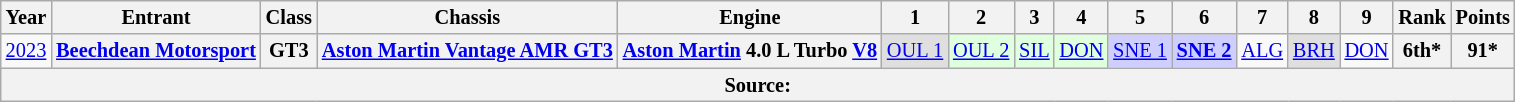<table class="wikitable" style="text-align:center; font-size:85%">
<tr>
<th>Year</th>
<th>Entrant</th>
<th>Class</th>
<th>Chassis</th>
<th>Engine</th>
<th>1</th>
<th>2</th>
<th>3</th>
<th>4</th>
<th>5</th>
<th>6</th>
<th>7</th>
<th>8</th>
<th>9</th>
<th>Rank</th>
<th>Points</th>
</tr>
<tr>
<td><a href='#'>2023</a></td>
<th nowrap><a href='#'>Beechdean Motorsport</a></th>
<th>GT3</th>
<th nowrap><a href='#'>Aston Martin Vantage AMR GT3</a></th>
<th nowrap><a href='#'>Aston Martin</a> 4.0 L Turbo <a href='#'>V8</a></th>
<td style="background:#DFDFDF;"><a href='#'>OUL 1</a><br></td>
<td style="background:#DFFFDF;"><a href='#'>OUL 2</a><br></td>
<td style="background:#DFFFDF;"><a href='#'>SIL</a> <br><strong></strong></td>
<td style="background:#DFFFDF;"><a href='#'>DON</a> <br></td>
<td style="background:#CFCFFF;"><a href='#'>SNE 1</a><br></td>
<td style="background:#CFCFFF;"><strong><a href='#'>SNE 2</a><br></strong></td>
<td><a href='#'>ALG</a><br></td>
<td style="background:#DFDFDF;"><a href='#'>BRH</a><br></td>
<td><a href='#'>DON</a> <br></td>
<th>6th*</th>
<th>91*</th>
</tr>
<tr>
<th colspan="16">Source:</th>
</tr>
</table>
